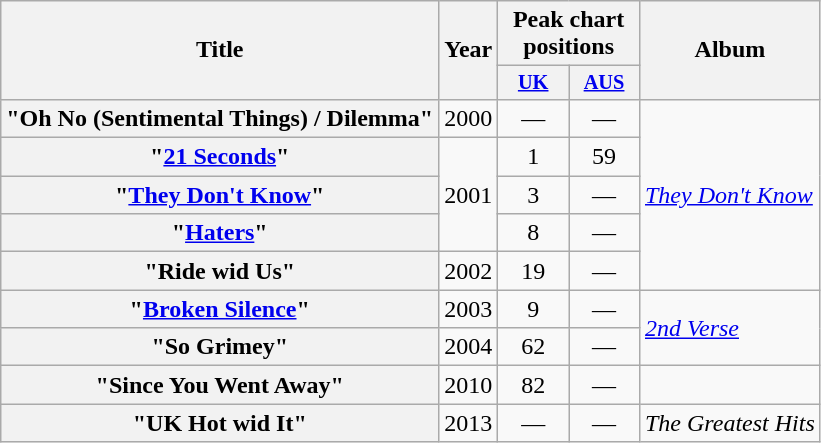<table class="wikitable plainrowheaders" style="text-align:center">
<tr>
<th scope="col" rowspan="2">Title</th>
<th scope="col" rowspan="2">Year</th>
<th scope="col" colspan="2">Peak chart positions</th>
<th scope="col" rowspan="2">Album</th>
</tr>
<tr>
<th scope="col" style="width:3em; font-size:85%"><a href='#'>UK</a><br></th>
<th scope="col" style="width:3em; font-size:85%"><a href='#'>AUS</a><br></th>
</tr>
<tr>
<th scope="row">"Oh No (Sentimental Things) / Dilemma"</th>
<td>2000</td>
<td>—</td>
<td>—</td>
<td style="text-align:left;" rowspan="5"><em><a href='#'>They Don't Know</a></em></td>
</tr>
<tr>
<th scope="row">"<a href='#'>21 Seconds</a>"</th>
<td rowspan="3">2001</td>
<td>1</td>
<td>59</td>
</tr>
<tr>
<th scope="row">"<a href='#'>They Don't Know</a>"</th>
<td>3</td>
<td>—</td>
</tr>
<tr>
<th scope="row">"<a href='#'>Haters</a>"</th>
<td>8</td>
<td>—</td>
</tr>
<tr>
<th scope="row">"Ride wid Us"</th>
<td>2002</td>
<td>19</td>
<td>—</td>
</tr>
<tr>
<th scope="row">"<a href='#'>Broken Silence</a>"</th>
<td>2003</td>
<td>9</td>
<td>—</td>
<td style="text-align:left;" rowspan="2"><em><a href='#'>2nd Verse</a></em></td>
</tr>
<tr>
<th scope="row">"So Grimey"</th>
<td>2004</td>
<td>62</td>
<td>—</td>
</tr>
<tr>
<th scope="row">"Since You Went Away"</th>
<td>2010</td>
<td>82</td>
<td>—</td>
<td></td>
</tr>
<tr>
<th scope="row">"UK Hot wid It"</th>
<td>2013</td>
<td>—</td>
<td>—</td>
<td style="text-align:left;" rowspan="2"><em>The Greatest Hits</em></td>
</tr>
</table>
